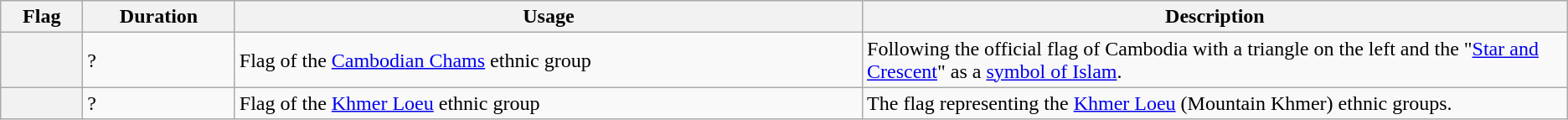<table class="wikitable">
<tr>
<th scope="col">Flag</th>
<th scope="col">Duration</th>
<th scope="col">Usage</th>
<th scope="col" style="width: 45%;">Description</th>
</tr>
<tr>
<th scope="row"></th>
<td>?</td>
<td>Flag of the <a href='#'>Cambodian Chams</a> ethnic group</td>
<td>Following the official flag of Cambodia with a triangle on the left and the "<a href='#'>Star and Crescent</a>" as a <a href='#'>symbol of Islam</a>.</td>
</tr>
<tr>
<th scope="row"></th>
<td>?</td>
<td>Flag of the <a href='#'>Khmer Loeu</a> ethnic group</td>
<td>The flag representing the <a href='#'>Khmer Loeu</a> (Mountain Khmer) ethnic groups.</td>
</tr>
</table>
